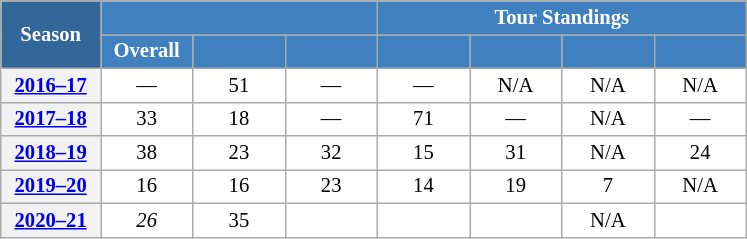<table class="wikitable" style="font-size:86%; text-align:center; border:grey solid 1px; border-collapse:collapse; background:#ffffff;">
<tr>
<th style="background-color:#369; color:white; width:60px;" rowspan="2"> Season </th>
<th style="background-color:#4180be; color:white;" colspan="3"></th>
<th style="background-color:#4180be; color:white;" colspan="4">Tour Standings</th>
</tr>
<tr>
<th style="background-color:#4180be; color:white; width:55px;">Overall</th>
<th style="background-color:#4180be; color:white; width:55px;"></th>
<th style="background-color:#4180be; color:white; width:55px;"></th>
<th style="background-color:#4180be; color:white; width:55px;"></th>
<th style="background-color:#4180be; color:white; width:55px;"></th>
<th style="background-color:#4180be; color:white; width:55px;"></th>
<th style="background-color:#4180be; color:white; width:55px;"></th>
</tr>
<tr>
<th scope=row align=center><a href='#'>2016–17</a></th>
<td align=center>—</td>
<td align=center>51</td>
<td align=center>—</td>
<td align=center>—</td>
<td align=center>N/A</td>
<td align=center>N/A</td>
<td align=center>N/A</td>
</tr>
<tr>
<th scope=row align=center><a href='#'>2017–18</a></th>
<td align=center>33</td>
<td align=center>18</td>
<td align=center>—</td>
<td align=center>71</td>
<td align=center>—</td>
<td align=center>N/A</td>
<td align=center>—</td>
</tr>
<tr>
<th scope=row align=center><a href='#'>2018–19</a></th>
<td align=center>38</td>
<td align=center>23</td>
<td align=center>32</td>
<td align=center>15</td>
<td align=center>31</td>
<td align=center>N/A</td>
<td align=center>24</td>
</tr>
<tr>
<th scope=row align=center><a href='#'>2019–20</a></th>
<td align=center>16</td>
<td align=center>16</td>
<td align=center>23</td>
<td align=center>14</td>
<td align=center>19</td>
<td align=center>7</td>
<td align=center>N/A</td>
</tr>
<tr>
<th scope=row align=center><a href='#'>2020–21</a></th>
<td align=center><em>26</em></td>
<td align=center>35</td>
<td align=center></td>
<td align=center></td>
<td align=center></td>
<td align=center>N/A</td>
<td align=center></td>
</tr>
</table>
